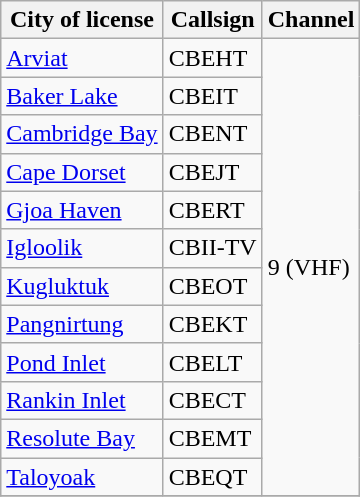<table class="wikitable sortable">
<tr>
<th>City of license</th>
<th>Callsign</th>
<th>Channel</th>
</tr>
<tr>
<td><a href='#'>Arviat</a></td>
<td>CBEHT</td>
<td rowspan=12>9 (VHF)</td>
</tr>
<tr>
<td><a href='#'>Baker Lake</a></td>
<td>CBEIT</td>
</tr>
<tr>
<td><a href='#'>Cambridge Bay</a></td>
<td>CBENT</td>
</tr>
<tr>
<td><a href='#'>Cape Dorset</a></td>
<td>CBEJT</td>
</tr>
<tr>
<td><a href='#'>Gjoa Haven</a></td>
<td>CBERT</td>
</tr>
<tr>
<td><a href='#'>Igloolik</a></td>
<td>CBII-TV</td>
</tr>
<tr>
<td><a href='#'>Kugluktuk</a></td>
<td>CBEOT</td>
</tr>
<tr>
<td><a href='#'>Pangnirtung</a></td>
<td>CBEKT</td>
</tr>
<tr>
<td><a href='#'>Pond Inlet</a></td>
<td>CBELT</td>
</tr>
<tr>
<td><a href='#'>Rankin Inlet</a></td>
<td>CBECT</td>
</tr>
<tr>
<td><a href='#'>Resolute Bay</a></td>
<td>CBEMT</td>
</tr>
<tr>
<td><a href='#'>Taloyoak</a></td>
<td>CBEQT</td>
</tr>
<tr>
</tr>
</table>
